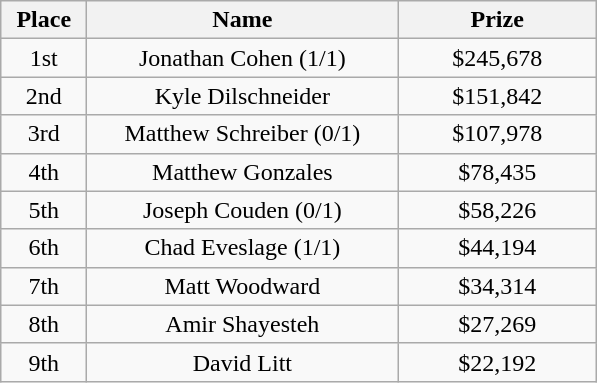<table class="wikitable">
<tr>
<th width="50">Place</th>
<th width="200">Name</th>
<th width="125">Prize</th>
</tr>
<tr>
<td align = "center">1st</td>
<td align = "center"> Jonathan Cohen (1/1)</td>
<td align = "center">$245,678</td>
</tr>
<tr>
<td align = "center">2nd</td>
<td align = "center"> Kyle Dilschneider</td>
<td align = "center">$151,842</td>
</tr>
<tr>
<td align = "center">3rd</td>
<td align = "center"> Matthew Schreiber (0/1)</td>
<td align = "center">$107,978</td>
</tr>
<tr>
<td align = "center">4th</td>
<td align = "center"> Matthew Gonzales</td>
<td align = "center">$78,435</td>
</tr>
<tr>
<td align = "center">5th</td>
<td align = "center"> Joseph Couden (0/1)</td>
<td align = "center">$58,226</td>
</tr>
<tr>
<td align = "center">6th</td>
<td align = "center"> Chad Eveslage (1/1)</td>
<td align = "center">$44,194</td>
</tr>
<tr>
<td align = "center">7th</td>
<td align = "center"> Matt Woodward</td>
<td align = "center">$34,314</td>
</tr>
<tr>
<td align = "center">8th</td>
<td align = "center"> Amir Shayesteh</td>
<td align = "center">$27,269</td>
</tr>
<tr>
<td align = "center">9th</td>
<td align = "center"> David Litt</td>
<td align = "center">$22,192</td>
</tr>
</table>
